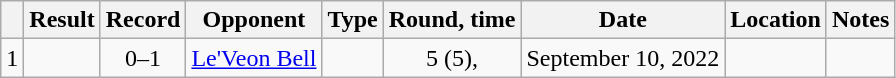<table class="wikitable" style="text-align:center">
<tr>
<th></th>
<th>Result</th>
<th>Record</th>
<th>Opponent</th>
<th>Type</th>
<th>Round, time</th>
<th>Date</th>
<th>Location</th>
<th>Notes</th>
</tr>
<tr>
<td>1</td>
<td></td>
<td>0–1</td>
<td style="text-align:left;"><a href='#'>Le'Veon Bell</a></td>
<td></td>
<td>5 (5), </td>
<td>September 10, 2022</td>
<td style="text-align:left;"></td>
<td></td>
</tr>
</table>
